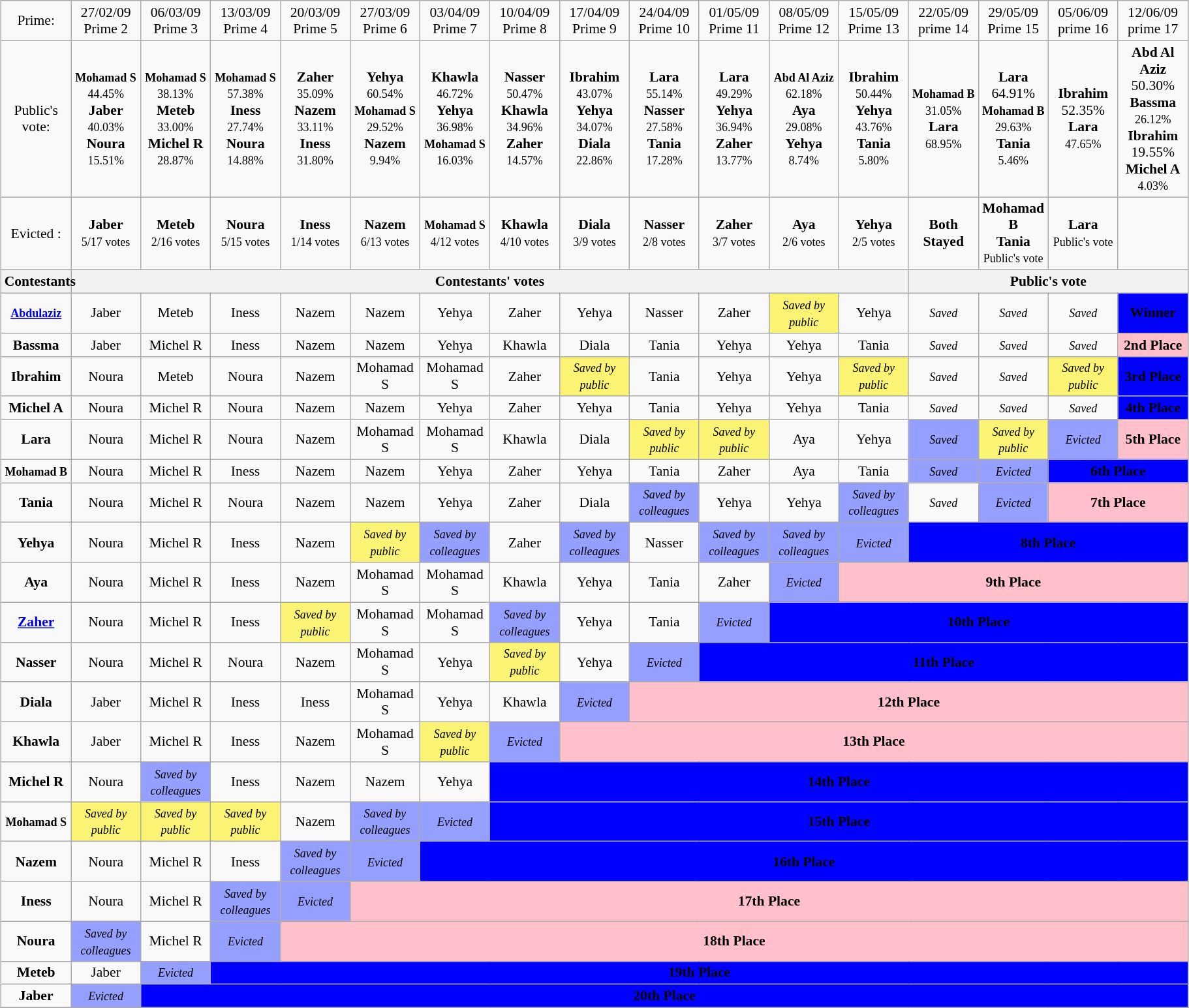<table class="wikitable mw-collapsible" style="font-size:90%; text-align:center; width: 96%; margin-left: auto;table-layout:fixed; margin-right: auto;">
<tr>
<td>Prime:</td>
<td align="center">27/02/09 Prime 2</td>
<td align="center">06/03/09 Prime 3</td>
<td align="center">13/03/09 Prime 4</td>
<td align="center">20/03/09 Prime 5</td>
<td align="center">27/03/09 Prime 6</td>
<td align="center">03/04/09 Prime 7</td>
<td align="center">10/04/09 Prime 8</td>
<td align="center">17/04/09 Prime 9</td>
<td align="center">24/04/09 Prime 10</td>
<td align="center">01/05/09 Prime 11</td>
<td align="center">08/05/09 Prime 12</td>
<td align="center">15/05/09 Prime 13</td>
<td align="center">22/05/09 prime 14</td>
<td align="center">29/05/09 Prime 15</td>
<td align="center">05/06/09 prime 16</td>
<td align="center">12/06/09 prime 17</td>
</tr>
<tr>
<td>Public's vote:</td>
<td><small><strong>Mohamad S</strong></small> <br> <small>44.45%</small> <br> <strong>Jaber</strong> <br> <small>40.03%</small> <br> <strong>Noura</strong> <br> <small>15.51%</small></td>
<td><small><strong>Mohamad S</strong></small> <br> <small>38.13%</small> <br> <strong>Meteb</strong> <br> <small>33.00%</small> <br> <strong>Michel R</strong> <br> <small>28.87%</small></td>
<td><small><strong>Mohamad S</strong></small> <br> <small>57.38%</small> <br> <strong>Iness</strong> <br> <small>27.74%</small> <br> <strong>Noura</strong> <br> <small>14.88%</small></td>
<td><strong>Zaher</strong> <br> <small>35.09%</small> <br> <strong>Nazem</strong> <br> <small>33.11%</small> <br> <strong>Iness</strong> <br> <small>31.80%</small></td>
<td><strong>Yehya</strong><br><small>60.54%</small><br> <small><strong>Mohamad S</strong></small> <br> <small>29.52%</small> <br> <strong>Nazem</strong> <br> <small>9.94%</small></td>
<td><strong>Khawla</strong><br><small>46.72%</small><br> <strong>Yehya</strong> <br> <small>36.98%</small> <br> <small><strong>Mohamad S</strong></small> <br> <small>16.03%</small></td>
<td><strong>Nasser</strong><br><small>50.47%</small><br> <strong>Khawla</strong> <br> <small>34.96%</small> <br> <strong>Zaher</strong> <br> <small>14.57%</small></td>
<td><strong>Ibrahim</strong><br><small>43.07%</small><br> <strong>Yehya</strong> <br> <small>34.07%</small> <br> <strong>Diala</strong> <br> <small>22.86%</small></td>
<td><strong>Lara</strong><br><small>55.14%</small><br> <strong>Nasser</strong> <br> <small>27.58%</small> <br> <strong>Tania</strong> <br> <small>17.28%</small></td>
<td><strong>Lara</strong><br><small>49.29%</small><br> <strong>Yehya</strong> <br> <small>36.94%</small> <br> <strong>Zaher</strong> <br> <small>13.77%</small></td>
<td><small><strong>Abd Al Aziz</strong></small><br><small>62.18%</small><br> <strong>Aya</strong> <br> <small>29.08%</small><br> <strong>Yehya</strong> <br> <small>8.74%</small></td>
<td><strong>Ibrahim</strong> <br><small>50.44%</small><br> <strong>Yehya</strong> <br> <small>43.76%</small><br> <strong>Tania</strong> <br> <small>5.80%</small></td>
<td><small><strong>Mohamad B</strong></small><br><small>31.05%</small><br> <strong>Lara</strong> <br><small>68.95%</small></td>
<td><strong>Lara</strong> <br>64.91%<br><small><strong>Mohamad B</strong></small><br><small>29.63%</small><br> <strong>Tania</strong> <br><small>5.46%</small></td>
<td><strong>Ibrahim</strong> <br>52.35%<br><strong>Lara</strong><br><small>47.65%</small></td>
<td><strong>Abd Al Aziz</strong><br>50.30%<br><strong>Bassma</strong><br><small>26.12%</small><br><strong>Ibrahim</strong><br>19.55% <br><strong>Michel A</strong><br><small>4.03%</small><br></td>
</tr>
<tr>
<td>Evicted :</td>
<td><strong>Jaber</strong><br><small>5/17 votes</small></td>
<td><strong>Meteb</strong><br><small>2/16 votes</small></td>
<td><strong>Noura</strong><br><small>5/15 votes</small></td>
<td><strong>Iness</strong><br><small>1/14 votes</small></td>
<td><strong>Nazem</strong><br><small>6/13 votes</small></td>
<td><small><strong>Mohamad S</strong></small><br><small>4/12 votes</small></td>
<td><strong>Khawla</strong><br><small>4/10 votes</small></td>
<td><strong>Diala</strong><br><small>3/9 votes</small></td>
<td><strong>Nasser</strong><br><small>2/8 votes</small></td>
<td><strong>Zaher</strong><br><small>3/7 votes</small></td>
<td><strong>Aya</strong><br><small>2/6 votes</small></td>
<td><strong>Yehya</strong><br><small>2/5 votes</small></td>
<td><strong>Both Stayed</strong><br><small></small></td>
<td><strong>Mohamad B</strong><br><strong>Tania</strong><br><small>Public's vote</small></td>
<td><strong>Lara</strong><br><small>Public's vote</small></td>
<td></td>
</tr>
<tr>
<th>Contestants</th>
<th colspan="12" align="center">Contestants' votes</th>
<th colspan="4" align="center">Public's vote</th>
</tr>
<tr>
<td><small><strong><a href='#'>Abdulaziz</a></strong></small></td>
<td>Jaber</td>
<td>Meteb</td>
<td>Iness</td>
<td>Nazem</td>
<td>Nazem</td>
<td>Yehya</td>
<td>Zaher</td>
<td>Yehya</td>
<td>Nasser</td>
<td>Zaher</td>
<td style="background:#FBF373"><small><em>Saved by public</em></small></td>
<td>Yehya</td>
<td><small><em>Saved</em></small></td>
<td><small><em>Saved</em></small></td>
<td><small><em>Saved</em></small></td>
<td bgcolor="blue" colspan="1"><strong>Winner</strong></td>
</tr>
<tr>
<td><strong>Bassma</strong></td>
<td>Jaber</td>
<td>Michel R</td>
<td>Iness</td>
<td>Nazem</td>
<td>Nazem</td>
<td>Yehya</td>
<td>Khawla</td>
<td>Diala</td>
<td>Tania</td>
<td>Yehya</td>
<td>Yehya</td>
<td>Tania</td>
<td><small><em>Saved</em></small></td>
<td><small><em>Saved</em></small></td>
<td><small><em>Saved</em></small></td>
<td bgcolor="pink" colspan="1"><strong>2nd Place</strong></td>
</tr>
<tr>
<td><strong>Ibrahim</strong></td>
<td>Noura</td>
<td>Meteb</td>
<td>Noura</td>
<td>Nazem</td>
<td>Mohamad S</td>
<td>Mohamad S</td>
<td>Zaher</td>
<td style="background:#FBF373"><small><em>Saved by public</em></small></td>
<td>Tania</td>
<td>Yehya</td>
<td>Yehya</td>
<td style="background:#FBF373"><small><em>Saved by public</em></small></td>
<td><small><em>Saved</em></small></td>
<td><small><em>Saved</em></small></td>
<td style="background:#FBF373"><small><em>Saved by public</em></small></td>
<td bgcolor="blue" colspan="1"><strong>3rd Place</strong></td>
</tr>
<tr>
<td><strong>Michel A</strong></td>
<td>Noura</td>
<td>Michel R</td>
<td>Noura</td>
<td>Nazem</td>
<td>Nazem</td>
<td>Yehya</td>
<td>Zaher</td>
<td>Yehya</td>
<td>Tania</td>
<td>Yehya</td>
<td>Yehya</td>
<td>Tania</td>
<td><small><em>Saved</em></small></td>
<td><small><em>Saved</em></small></td>
<td><small><em>Saved</em></small></td>
<td bgcolor="blue" colspan="1"><strong>4th Place</strong></td>
</tr>
<tr>
<td><strong>Lara</strong></td>
<td>Noura</td>
<td>Michel R</td>
<td>Noura</td>
<td>Nazem</td>
<td>Mohamad S</td>
<td>Mohamad S</td>
<td>Khawla</td>
<td>Diala</td>
<td style="background:#FBF373"><small><em>Saved by public</em></small></td>
<td style="background:#FBF373"><small><em>Saved by public</em></small></td>
<td>Aya</td>
<td>Yehya</td>
<td style="background:#959FFD"><small><em>Saved</em></small></td>
<td style="background:#FBF373"><small><em>Saved by public</em></small></td>
<td style="background:#959FFD"><small><em>Evicted</em></small></td>
<td bgcolor="pink" colspan="1"><strong>5th Place</strong></td>
</tr>
<tr>
<td><small><strong>Mohamad B</strong></small></td>
<td>Noura</td>
<td>Michel R</td>
<td>Iness</td>
<td>Nazem</td>
<td>Nazem</td>
<td>Yehya</td>
<td>Zaher</td>
<td>Yehya</td>
<td>Tania</td>
<td>Zaher</td>
<td>Aya</td>
<td>Tania</td>
<td style="background:#959FFD"><small><em>Saved</em></small></td>
<td style="background:#959FFD"><small><em>Evicted</em></small></td>
<td bgcolor="blue" colspan="2"><strong>6th Place</strong></td>
</tr>
<tr>
<td><strong>Tania</strong></td>
<td>Noura</td>
<td>Michel R</td>
<td>Noura</td>
<td>Nazem</td>
<td>Nazem</td>
<td>Yehya</td>
<td>Zaher</td>
<td>Diala</td>
<td style="background:#959FFD"><small><em>Saved by colleagues</em></small></td>
<td>Yehya</td>
<td>Yehya</td>
<td style="background:#959FFD"><small><em>Saved by colleagues</em></small></td>
<td><small><em>Saved</em></small></td>
<td style="background:#959FFD"><small><em>Evicted</em></small></td>
<td bgcolor="pink" colspan="2"><strong>7th Place</strong></td>
</tr>
<tr>
<td><strong>Yehya</strong></td>
<td>Noura</td>
<td>Michel R</td>
<td>Iness</td>
<td>Nazem</td>
<td style="background:#FBF373"><small><em>Saved by public</em></small></td>
<td style="background:#959FFD"><small><em>Saved by colleagues</em></small></td>
<td>Zaher</td>
<td style="background:#959FFD"><small><em>Saved by colleagues</em></small></td>
<td>Nasser</td>
<td style="background:#959FFD"><small><em>Saved by colleagues</em></small></td>
<td style="background:#959FFD"><small><em>Saved by colleagues</em></small></td>
<td style="background:#959FFD"><small><em>Evicted</em></small></td>
<td bgcolor="blue" colspan="4"><strong>8th Place</strong></td>
</tr>
<tr>
<td><strong>Aya</strong></td>
<td>Noura</td>
<td>Michel R</td>
<td>Iness</td>
<td>Nazem</td>
<td>Mohamad S</td>
<td>Mohamad S</td>
<td>Khawla</td>
<td>Yehya</td>
<td>Tania</td>
<td>Zaher</td>
<td style="background:#959FFD"><small><em>Evicted</em></small></td>
<td bgcolor="pink" colspan="5"><strong>9th Place</strong></td>
</tr>
<tr>
<td><strong><a href='#'>Zaher</a></strong></td>
<td>Noura</td>
<td>Michel R</td>
<td>Iness</td>
<td style="background:#FBF373"><small><em>Saved by public</em></small></td>
<td>Mohamad S</td>
<td>Mohamad S</td>
<td style="background:#959FFD"><small><em>Saved by colleagues</em></small></td>
<td>Yehya</td>
<td>Tania</td>
<td style="background:#959FFD"><small><em>Evicted</em></small></td>
<td bgcolor="blue" colspan="6"><strong>10th Place</strong></td>
</tr>
<tr>
<td><strong>Nasser</strong></td>
<td>Noura</td>
<td>Michel R</td>
<td>Noura</td>
<td>Nazem</td>
<td>Mohamad S</td>
<td>Yehya</td>
<td style="background:#FBF373"><small><em>Saved by public</em></small></td>
<td>Yehya</td>
<td style="background:#959FFD"><small><em>Evicted</em></small></td>
<td bgcolor="blue" colspan="7"><strong>11th Place</strong></td>
</tr>
<tr>
<td><strong>Diala</strong></td>
<td>Jaber</td>
<td>Michel R</td>
<td>Iness</td>
<td>Iness</td>
<td>Mohamad S</td>
<td>Yehya</td>
<td>Khawla</td>
<td style="background:#959FFD"><small><em>Evicted</em></small></td>
<td bgcolor="pink" colspan="8"><strong>12th Place</strong></td>
</tr>
<tr>
<td><strong>Khawla</strong></td>
<td>Jaber</td>
<td>Michel R</td>
<td>Iness</td>
<td>Nazem</td>
<td>Mohamad S</td>
<td style="background:#FBF373"><small><em>Saved by public</em></small></td>
<td style="background:#959FFD"><small><em>Evicted</em></small></td>
<td bgcolor="pink" colspan="9"><strong>13th Place</strong></td>
</tr>
<tr>
<td><strong>Michel R</strong></td>
<td>Noura</td>
<td style="background:#959FFD"><small><em>Saved by colleagues</em></small></td>
<td>Iness</td>
<td>Nazem</td>
<td>Nazem</td>
<td>Yehya</td>
<td bgcolor="blue" colspan="10"><strong>14th Place</strong></td>
</tr>
<tr>
<td><small><strong>Mohamad S</strong></small></td>
<td style="background:#FBF373"><small><em>Saved by public</em></small></td>
<td style="background:#FBF373"><small><em>Saved by public</em></small></td>
<td style="background:#FBF373"><small><em>Saved by public</em></small></td>
<td>Nazem</td>
<td style="background:#959FFD"><small><em>Saved by colleagues</em></small></td>
<td style="background:#959FFD"><small><em>Evicted</em></small></td>
<td bgcolor="blue" colspan="10"><strong>15th Place</strong></td>
</tr>
<tr>
<td><strong>Nazem</strong></td>
<td>Noura</td>
<td>Michel R</td>
<td>Iness</td>
<td style="background:#959FFD"><small><em>Saved by colleagues</em></small></td>
<td style="background:#959FFD"><small><em>Evicted</em></small></td>
<td bgcolor="blue" colspan="11"><strong>16th Place</strong></td>
</tr>
<tr>
<td><strong>Iness</strong></td>
<td>Noura</td>
<td>Michel R</td>
<td style="background:#959FFD"><small><em>Saved by colleagues</em></small></td>
<td style="background:#959FFD"><small><em>Evicted</em></small></td>
<td bgcolor="pink" colspan="12"><strong>17th Place</strong></td>
</tr>
<tr>
<td><strong>Noura</strong></td>
<td style="background:#959FFD"><small><em>Saved by colleagues</em></small></td>
<td>Michel R</td>
<td style="background:#959FFD"><small><em>Evicted</em></small></td>
<td bgcolor="pink" colspan="13"><strong>18th Place</strong></td>
</tr>
<tr>
<td><strong>Meteb</strong></td>
<td>Jaber</td>
<td style="background:#959FFD"><small><em>Evicted</em></small></td>
<td bgcolor="blue" colspan="14"><strong>19th Place</strong></td>
</tr>
<tr>
<td><strong>Jaber</strong></td>
<td style="background:#959FFD"><small><em>Evicted</em></small></td>
<td bgcolor="blue" colspan="15"><strong>20th Place</strong></td>
</tr>
<tr>
</tr>
</table>
